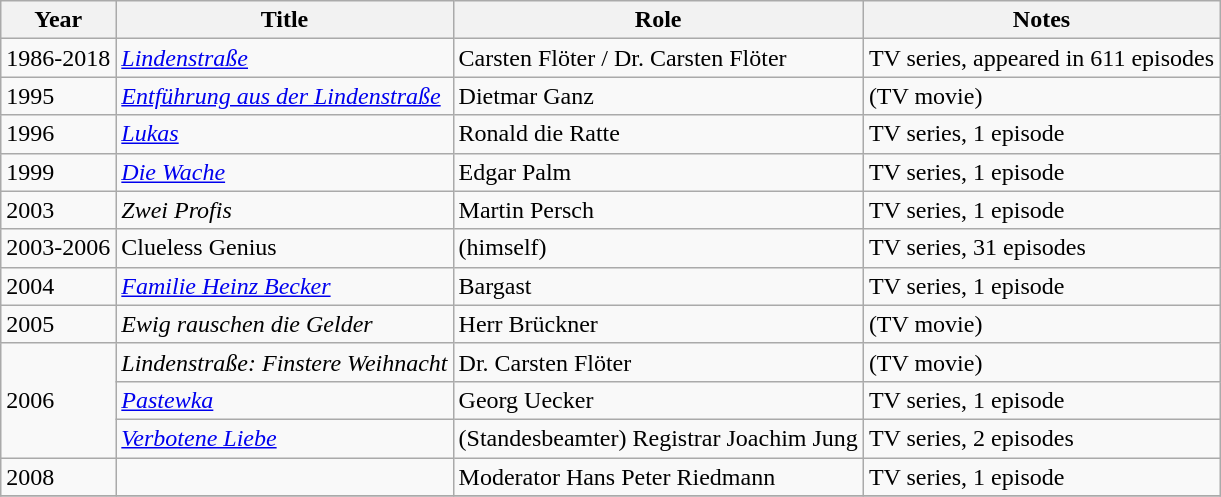<table class="wikitable sortable">
<tr>
<th>Year</th>
<th>Title</th>
<th>Role</th>
<th>Notes</th>
</tr>
<tr>
<td>1986-2018</td>
<td><em><a href='#'>Lindenstraße</a></em></td>
<td>Carsten Flöter / Dr. Carsten Flöter</td>
<td>TV series, appeared in 611 episodes</td>
</tr>
<tr>
<td>1995</td>
<td><em><a href='#'>Entführung aus der Lindenstraße</a></em></td>
<td>Dietmar Ganz</td>
<td>(TV movie)</td>
</tr>
<tr>
<td>1996</td>
<td><em><a href='#'>Lukas</a></em></td>
<td>Ronald die Ratte</td>
<td>TV series, 1 episode</td>
</tr>
<tr>
<td>1999</td>
<td><em><a href='#'>Die Wache</a></em></td>
<td>Edgar Palm</td>
<td>TV series, 1 episode</td>
</tr>
<tr>
<td>2003</td>
<td><em>Zwei Profis</em></td>
<td>Martin Persch</td>
<td>TV series, 1 episode</td>
</tr>
<tr>
<td>2003-2006</td>
<td>Clueless Genius</td>
<td>(himself)</td>
<td>TV series, 31 episodes</td>
</tr>
<tr>
<td>2004</td>
<td><em><a href='#'>Familie Heinz Becker</a></em></td>
<td>Bargast</td>
<td>TV series, 1 episode</td>
</tr>
<tr>
<td>2005</td>
<td><em>Ewig rauschen die Gelder</em></td>
<td>Herr Brückner</td>
<td>(TV movie)</td>
</tr>
<tr>
<td rowspan=3>2006</td>
<td><em>Lindenstraße: Finstere Weihnacht</em></td>
<td>Dr. Carsten Flöter</td>
<td>(TV movie)</td>
</tr>
<tr>
<td><em><a href='#'>Pastewka</a></em></td>
<td>Georg Uecker</td>
<td>TV series, 1 episode</td>
</tr>
<tr>
<td><em><a href='#'>Verbotene Liebe</a></em></td>
<td>(Standesbeamter) Registrar Joachim Jung</td>
<td>TV series, 2 episodes</td>
</tr>
<tr>
<td>2008</td>
<td><em></em></td>
<td>Moderator Hans Peter Riedmann</td>
<td>TV series, 1 episode</td>
</tr>
<tr>
</tr>
</table>
